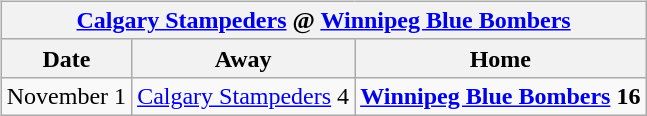<table cellspacing="10">
<tr>
<td valign="top"><br><table class="wikitable">
<tr>
<th colspan="4"><a href='#'>Calgary Stampeders</a> @ <a href='#'>Winnipeg Blue Bombers</a></th>
</tr>
<tr>
<th>Date</th>
<th>Away</th>
<th>Home</th>
</tr>
<tr>
<td>November 1</td>
<td><a href='#'>Calgary Stampeders</a> 4</td>
<td><strong><a href='#'>Winnipeg Blue Bombers</a> 16</strong></td>
</tr>
</table>
</td>
</tr>
</table>
